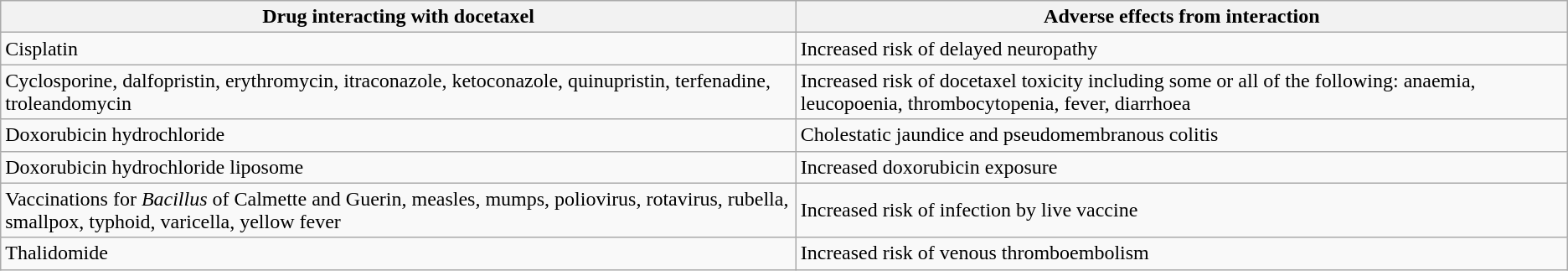<table class="wikitable">
<tr>
<th>Drug interacting with docetaxel</th>
<th>Adverse effects from interaction</th>
</tr>
<tr>
<td>Cisplatin</td>
<td>Increased risk of delayed neuropathy</td>
</tr>
<tr>
<td>Cyclosporine, dalfopristin, erythromycin, itraconazole, ketoconazole, quinupristin, terfenadine, troleandomycin</td>
<td>Increased risk of docetaxel toxicity including some or all of the following: anaemia, leucopoenia, thrombocytopenia, fever, diarrhoea</td>
</tr>
<tr>
<td>Doxorubicin hydrochloride</td>
<td>Cholestatic jaundice and pseudomembranous colitis</td>
</tr>
<tr>
<td>Doxorubicin hydrochloride liposome</td>
<td>Increased doxorubicin exposure</td>
</tr>
<tr>
<td>Vaccinations for <em>Bacillus</em> of Calmette and Guerin, measles, mumps, poliovirus, rotavirus, rubella, smallpox, typhoid, varicella, yellow fever</td>
<td>Increased risk of infection by live vaccine</td>
</tr>
<tr>
<td>Thalidomide</td>
<td>Increased risk of venous thromboembolism</td>
</tr>
</table>
